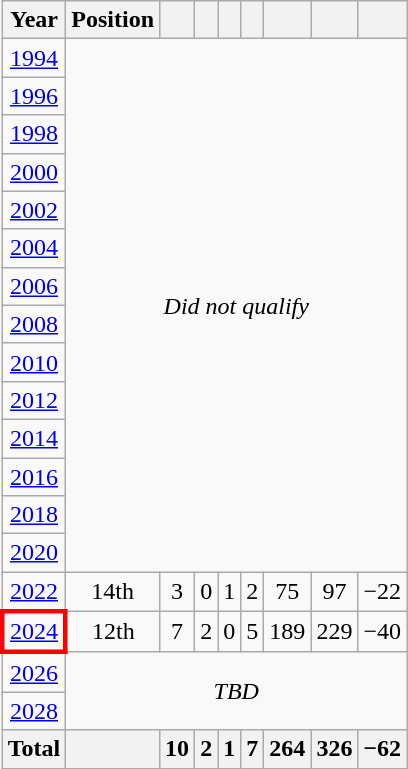<table class="wikitable" style="text-align: center;">
<tr>
<th>Year</th>
<th>Position</th>
<th></th>
<th></th>
<th></th>
<th></th>
<th></th>
<th></th>
<th></th>
</tr>
<tr>
<td> <a href='#'>1994</a></td>
<td colspan=8 rowspan=14><em>Did not qualify</em></td>
</tr>
<tr>
<td> <a href='#'>1996</a></td>
</tr>
<tr>
<td> <a href='#'>1998</a></td>
</tr>
<tr>
<td> <a href='#'>2000</a></td>
</tr>
<tr>
<td> <a href='#'>2002</a></td>
</tr>
<tr>
<td> <a href='#'>2004</a></td>
</tr>
<tr>
<td> <a href='#'>2006</a></td>
</tr>
<tr>
<td> <a href='#'>2008</a></td>
</tr>
<tr>
<td> <a href='#'>2010</a></td>
</tr>
<tr>
<td> <a href='#'>2012</a></td>
</tr>
<tr>
<td> <a href='#'>2014</a></td>
</tr>
<tr>
<td> <a href='#'>2016</a></td>
</tr>
<tr>
<td> <a href='#'>2018</a></td>
</tr>
<tr>
<td> <a href='#'>2020</a></td>
</tr>
<tr>
<td> <a href='#'>2022</a></td>
<td>14th</td>
<td>3</td>
<td>0</td>
<td>1</td>
<td>2</td>
<td>75</td>
<td>97</td>
<td>−22</td>
</tr>
<tr>
<td style="border: 3px solid red"> <a href='#'>2024</a></td>
<td>12th</td>
<td>7</td>
<td>2</td>
<td>0</td>
<td>5</td>
<td>189</td>
<td>229</td>
<td>−40</td>
</tr>
<tr>
<td> <a href='#'>2026</a></td>
<td colspan=8 rowspan=2><em>TBD</em></td>
</tr>
<tr>
<td> <a href='#'>2028</a></td>
</tr>
<tr>
<th>Total</th>
<th></th>
<th>10</th>
<th>2</th>
<th>1</th>
<th>7</th>
<th>264</th>
<th>326</th>
<th>−62</th>
</tr>
</table>
